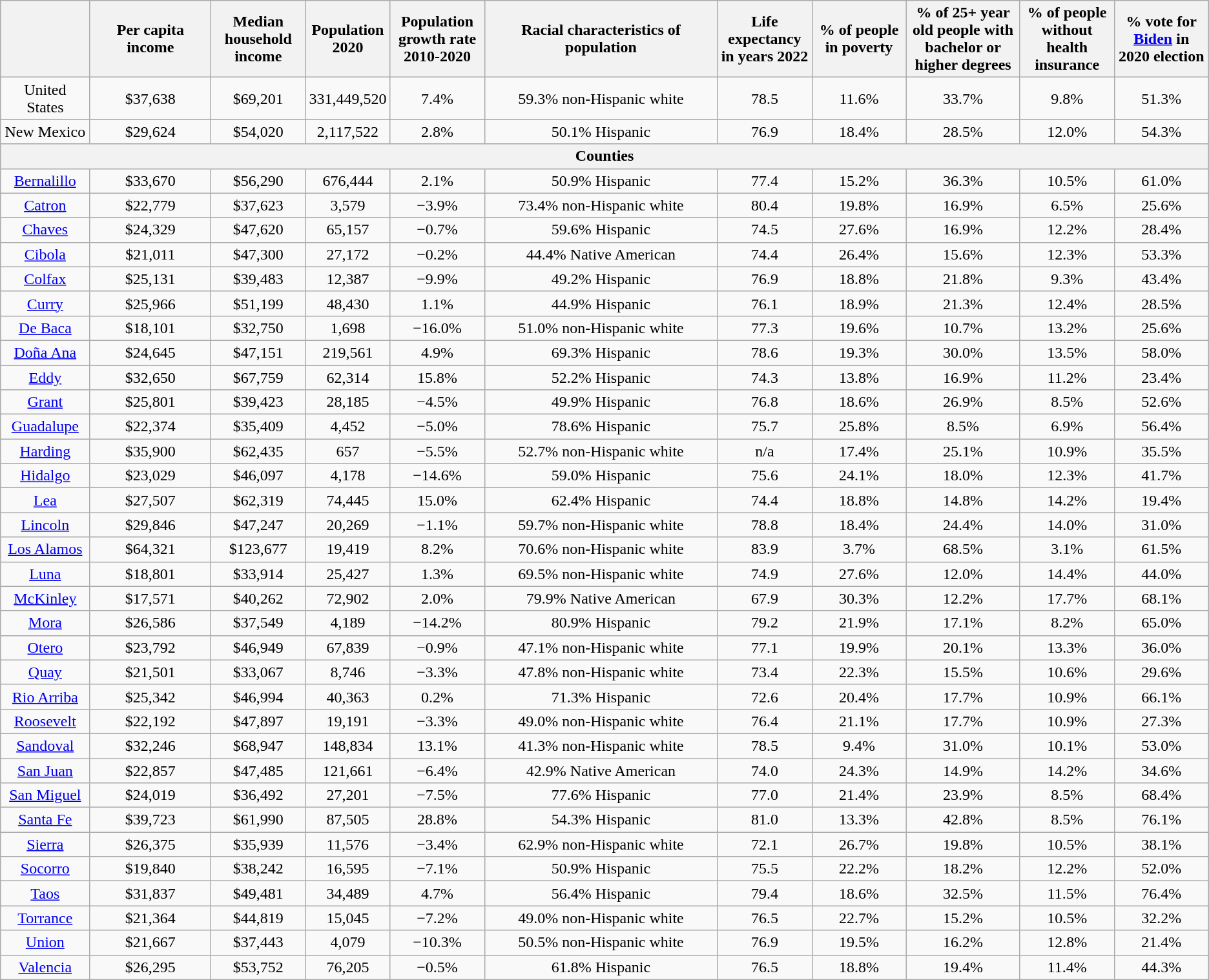<table class="wikitable sortable sort-under-center" style="text-align:center;">
<tr>
<th></th>
<th>Per capita income</th>
<th width=90>Median household income</th>
<th>Population<br>2020</th>
<th width=90>Population growth rate 2010-2020</th>
<th>Racial characteristics of population</th>
<th width=90>Life expectancy in years 2022</th>
<th width=90>% of people in poverty</th>
<th width=110>% of 25+ year old people with bachelor or higher degrees</th>
<th width=90>% of people without health insurance</th>
<th width=90>% vote for <a href='#'>Biden</a> in 2020 election</th>
</tr>
<tr>
<td>United States</td>
<td>$37,638</td>
<td>$69,201</td>
<td>331,449,520</td>
<td>7.4%</td>
<td>59.3% non-Hispanic white</td>
<td>78.5</td>
<td>11.6%</td>
<td>33.7%</td>
<td>9.8%</td>
<td>51.3%</td>
</tr>
<tr>
<td>New Mexico</td>
<td>$29,624</td>
<td>$54,020</td>
<td>2,117,522</td>
<td>2.8%</td>
<td>50.1% Hispanic</td>
<td>76.9</td>
<td>18.4%</td>
<td>28.5%</td>
<td>12.0%</td>
<td>54.3%</td>
</tr>
<tr>
<th colspan=11>Counties</th>
</tr>
<tr>
<td><a href='#'>Bernalillo</a></td>
<td>$33,670</td>
<td>$56,290</td>
<td>676,444</td>
<td>2.1%</td>
<td>50.9% Hispanic</td>
<td>77.4</td>
<td>15.2%</td>
<td>36.3%</td>
<td>10.5%</td>
<td>61.0%</td>
</tr>
<tr>
<td><a href='#'>Catron</a></td>
<td>$22,779</td>
<td>$37,623</td>
<td>3,579</td>
<td>−3.9%</td>
<td>73.4% non-Hispanic white</td>
<td>80.4</td>
<td>19.8%</td>
<td>16.9%</td>
<td>6.5%</td>
<td>25.6%</td>
</tr>
<tr>
<td><a href='#'>Chaves</a></td>
<td>$24,329</td>
<td>$47,620</td>
<td>65,157</td>
<td>−0.7%</td>
<td>59.6% Hispanic</td>
<td>74.5</td>
<td>27.6%</td>
<td>16.9%</td>
<td>12.2%</td>
<td>28.4%</td>
</tr>
<tr>
<td><a href='#'>Cibola</a></td>
<td>$21,011</td>
<td>$47,300</td>
<td>27,172</td>
<td>−0.2%</td>
<td>44.4% Native American</td>
<td>74.4</td>
<td>26.4%</td>
<td>15.6%</td>
<td>12.3%</td>
<td>53.3%</td>
</tr>
<tr>
<td><a href='#'>Colfax</a></td>
<td>$25,131</td>
<td>$39,483</td>
<td>12,387</td>
<td>−9.9%</td>
<td>49.2% Hispanic</td>
<td>76.9</td>
<td>18.8%</td>
<td>21.8%</td>
<td>9.3%</td>
<td>43.4%</td>
</tr>
<tr>
<td><a href='#'>Curry</a></td>
<td>$25,966</td>
<td>$51,199</td>
<td>48,430</td>
<td>1.1%</td>
<td>44.9% Hispanic</td>
<td>76.1</td>
<td>18.9%</td>
<td>21.3%</td>
<td>12.4%</td>
<td>28.5%</td>
</tr>
<tr>
<td><a href='#'>De Baca</a></td>
<td>$18,101</td>
<td>$32,750</td>
<td>1,698</td>
<td>−16.0%</td>
<td>51.0% non-Hispanic white</td>
<td>77.3</td>
<td>19.6%</td>
<td>10.7%</td>
<td>13.2%</td>
<td>25.6%</td>
</tr>
<tr>
<td><a href='#'>Doña Ana</a></td>
<td>$24,645</td>
<td>$47,151</td>
<td>219,561</td>
<td>4.9%</td>
<td>69.3% Hispanic</td>
<td>78.6</td>
<td>19.3%</td>
<td>30.0%</td>
<td>13.5%</td>
<td>58.0%</td>
</tr>
<tr>
<td><a href='#'>Eddy</a></td>
<td>$32,650</td>
<td>$67,759</td>
<td>62,314</td>
<td>15.8%</td>
<td>52.2% Hispanic</td>
<td>74.3</td>
<td>13.8%</td>
<td>16.9%</td>
<td>11.2%</td>
<td>23.4%</td>
</tr>
<tr>
<td><a href='#'>Grant</a></td>
<td>$25,801</td>
<td>$39,423</td>
<td>28,185</td>
<td>−4.5%</td>
<td>49.9% Hispanic</td>
<td>76.8</td>
<td>18.6%</td>
<td>26.9%</td>
<td>8.5%</td>
<td>52.6%</td>
</tr>
<tr>
<td><a href='#'>Guadalupe</a></td>
<td>$22,374</td>
<td>$35,409</td>
<td>4,452</td>
<td>−5.0%</td>
<td>78.6% Hispanic</td>
<td>75.7</td>
<td>25.8%</td>
<td>8.5%</td>
<td>6.9%</td>
<td>56.4%</td>
</tr>
<tr>
<td><a href='#'>Harding</a></td>
<td>$35,900</td>
<td>$62,435</td>
<td>657</td>
<td>−5.5%</td>
<td>52.7% non-Hispanic white</td>
<td>n/a</td>
<td>17.4%</td>
<td>25.1%</td>
<td>10.9%</td>
<td>35.5%</td>
</tr>
<tr>
<td><a href='#'>Hidalgo</a></td>
<td>$23,029</td>
<td>$46,097</td>
<td>4,178</td>
<td>−14.6%</td>
<td>59.0% Hispanic</td>
<td>75.6</td>
<td>24.1%</td>
<td>18.0%</td>
<td>12.3%</td>
<td>41.7%</td>
</tr>
<tr>
<td><a href='#'>Lea</a></td>
<td>$27,507</td>
<td>$62,319</td>
<td>74,445</td>
<td>15.0%</td>
<td>62.4% Hispanic</td>
<td>74.4</td>
<td>18.8%</td>
<td>14.8%</td>
<td>14.2%</td>
<td>19.4%</td>
</tr>
<tr>
<td><a href='#'>Lincoln</a></td>
<td>$29,846</td>
<td>$47,247</td>
<td>20,269</td>
<td>−1.1%</td>
<td>59.7% non-Hispanic white</td>
<td>78.8</td>
<td>18.4%</td>
<td>24.4%</td>
<td>14.0%</td>
<td>31.0%</td>
</tr>
<tr>
<td><a href='#'>Los Alamos</a></td>
<td>$64,321</td>
<td>$123,677</td>
<td>19,419</td>
<td>8.2%</td>
<td>70.6% non-Hispanic white</td>
<td>83.9</td>
<td>3.7%</td>
<td>68.5%</td>
<td>3.1%</td>
<td>61.5%</td>
</tr>
<tr>
<td><a href='#'>Luna</a></td>
<td>$18,801</td>
<td>$33,914</td>
<td>25,427</td>
<td>1.3%</td>
<td>69.5% non-Hispanic white</td>
<td>74.9</td>
<td>27.6%</td>
<td>12.0%</td>
<td>14.4%</td>
<td>44.0%</td>
</tr>
<tr>
<td><a href='#'>McKinley</a></td>
<td>$17,571</td>
<td>$40,262</td>
<td>72,902</td>
<td>2.0%</td>
<td>79.9% Native American</td>
<td>67.9</td>
<td>30.3%</td>
<td>12.2%</td>
<td>17.7%</td>
<td>68.1%</td>
</tr>
<tr>
<td><a href='#'>Mora</a></td>
<td>$26,586</td>
<td>$37,549</td>
<td>4,189</td>
<td>−14.2%</td>
<td>80.9% Hispanic</td>
<td>79.2</td>
<td>21.9%</td>
<td>17.1%</td>
<td>8.2%</td>
<td>65.0%</td>
</tr>
<tr>
<td><a href='#'>Otero</a></td>
<td>$23,792</td>
<td>$46,949</td>
<td>67,839</td>
<td>−0.9%</td>
<td>47.1% non-Hispanic white</td>
<td>77.1</td>
<td>19.9%</td>
<td>20.1%</td>
<td>13.3%</td>
<td>36.0%</td>
</tr>
<tr>
<td><a href='#'>Quay</a></td>
<td>$21,501</td>
<td>$33,067</td>
<td>8,746</td>
<td>−3.3%</td>
<td>47.8% non-Hispanic white</td>
<td>73.4</td>
<td>22.3%</td>
<td>15.5%</td>
<td>10.6%</td>
<td>29.6%</td>
</tr>
<tr>
<td><a href='#'>Rio Arriba</a></td>
<td>$25,342</td>
<td>$46,994</td>
<td>40,363</td>
<td>0.2%</td>
<td>71.3% Hispanic</td>
<td>72.6</td>
<td>20.4%</td>
<td>17.7%</td>
<td>10.9%</td>
<td>66.1%</td>
</tr>
<tr>
<td><a href='#'>Roosevelt</a></td>
<td>$22,192</td>
<td>$47,897</td>
<td>19,191</td>
<td>−3.3%</td>
<td>49.0% non-Hispanic white</td>
<td>76.4</td>
<td>21.1%</td>
<td>17.7%</td>
<td>10.9%</td>
<td>27.3%</td>
</tr>
<tr>
<td><a href='#'>Sandoval</a></td>
<td>$32,246</td>
<td>$68,947</td>
<td>148,834</td>
<td>13.1%</td>
<td>41.3% non-Hispanic white</td>
<td>78.5</td>
<td>9.4%</td>
<td>31.0%</td>
<td>10.1%</td>
<td>53.0%</td>
</tr>
<tr>
<td><a href='#'>San Juan</a></td>
<td>$22,857</td>
<td>$47,485</td>
<td>121,661</td>
<td>−6.4%</td>
<td>42.9% Native American</td>
<td>74.0</td>
<td>24.3%</td>
<td>14.9%</td>
<td>14.2%</td>
<td>34.6%</td>
</tr>
<tr>
<td><a href='#'>San Miguel</a></td>
<td>$24,019</td>
<td>$36,492</td>
<td>27,201</td>
<td>−7.5%</td>
<td>77.6% Hispanic</td>
<td>77.0</td>
<td>21.4%</td>
<td>23.9%</td>
<td>8.5%</td>
<td>68.4%</td>
</tr>
<tr>
<td><a href='#'>Santa Fe</a></td>
<td>$39,723</td>
<td>$61,990</td>
<td>87,505</td>
<td>28.8%</td>
<td>54.3% Hispanic</td>
<td>81.0</td>
<td>13.3%</td>
<td>42.8%</td>
<td>8.5%</td>
<td>76.1%</td>
</tr>
<tr>
<td><a href='#'>Sierra</a></td>
<td>$26,375</td>
<td>$35,939</td>
<td>11,576</td>
<td>−3.4%</td>
<td>62.9% non-Hispanic white</td>
<td>72.1</td>
<td>26.7%</td>
<td>19.8%</td>
<td>10.5%</td>
<td>38.1%</td>
</tr>
<tr>
<td><a href='#'>Socorro</a></td>
<td>$19,840</td>
<td>$38,242</td>
<td>16,595</td>
<td>−7.1%</td>
<td>50.9% Hispanic</td>
<td>75.5</td>
<td>22.2%</td>
<td>18.2%</td>
<td>12.2%</td>
<td>52.0%</td>
</tr>
<tr>
<td><a href='#'>Taos</a></td>
<td>$31,837</td>
<td>$49,481</td>
<td>34,489</td>
<td>4.7%</td>
<td>56.4% Hispanic</td>
<td>79.4</td>
<td>18.6%</td>
<td>32.5%</td>
<td>11.5%</td>
<td>76.4%</td>
</tr>
<tr>
<td><a href='#'>Torrance</a></td>
<td>$21,364</td>
<td>$44,819</td>
<td>15,045</td>
<td>−7.2%</td>
<td>49.0% non-Hispanic white</td>
<td>76.5</td>
<td>22.7%</td>
<td>15.2%</td>
<td>10.5%</td>
<td>32.2%</td>
</tr>
<tr>
<td><a href='#'>Union</a></td>
<td>$21,667</td>
<td>$37,443</td>
<td>4,079</td>
<td>−10.3%</td>
<td>50.5% non-Hispanic white</td>
<td>76.9</td>
<td>19.5%</td>
<td>16.2%</td>
<td>12.8%</td>
<td>21.4%</td>
</tr>
<tr>
<td><a href='#'>Valencia</a></td>
<td>$26,295</td>
<td>$53,752</td>
<td>76,205</td>
<td>−0.5%</td>
<td>61.8% Hispanic</td>
<td>76.5</td>
<td>18.8%</td>
<td>19.4%</td>
<td>11.4%</td>
<td>44.3%</td>
</tr>
</table>
